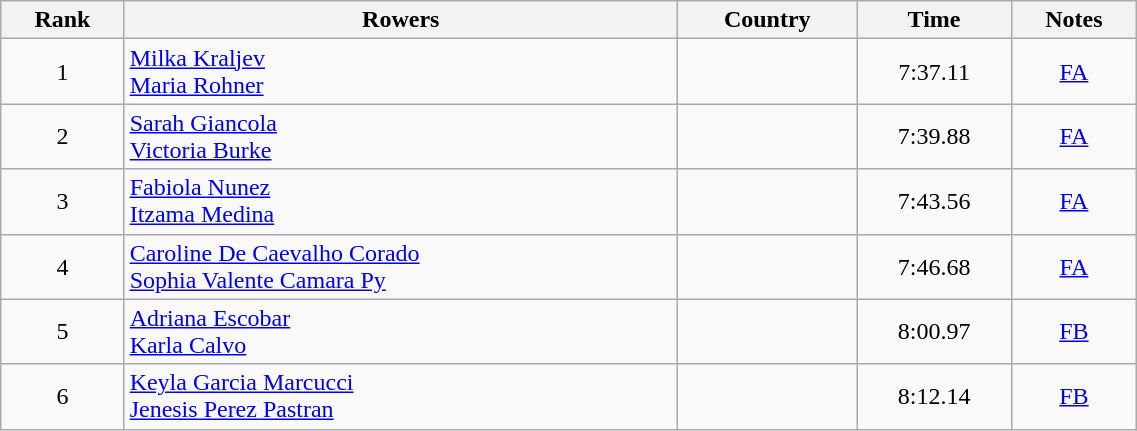<table class="wikitable" width=60% style="text-align:center">
<tr>
<th>Rank</th>
<th>Rowers</th>
<th>Country</th>
<th>Time</th>
<th>Notes</th>
</tr>
<tr>
<td>1</td>
<td align=left><a href='#'>Milka Kraljev</a><br><a href='#'>Maria Rohner</a></td>
<td align=left></td>
<td>7:37.11</td>
<td><a href='#'>FA</a></td>
</tr>
<tr>
<td>2</td>
<td align=left><a href='#'>Sarah Giancola</a><br><a href='#'>Victoria Burke</a></td>
<td align=left></td>
<td>7:39.88</td>
<td><a href='#'>FA</a></td>
</tr>
<tr>
<td>3</td>
<td align=left><a href='#'>Fabiola Nunez</a><br><a href='#'>Itzama Medina</a></td>
<td align=left></td>
<td>7:43.56</td>
<td><a href='#'>FA</a></td>
</tr>
<tr>
<td>4</td>
<td align=left><a href='#'>Caroline De Caevalho Corado</a><br><a href='#'>Sophia Valente Camara Py</a></td>
<td align=left></td>
<td>7:46.68</td>
<td><a href='#'>FA</a></td>
</tr>
<tr>
<td>5</td>
<td align=left><a href='#'>Adriana Escobar</a><br><a href='#'>Karla Calvo</a></td>
<td align=left></td>
<td>8:00.97</td>
<td><a href='#'>FB</a></td>
</tr>
<tr>
<td>6</td>
<td align=left><a href='#'>Keyla Garcia Marcucci</a><br><a href='#'>Jenesis Perez Pastran</a></td>
<td align=left></td>
<td>8:12.14</td>
<td><a href='#'>FB</a></td>
</tr>
</table>
